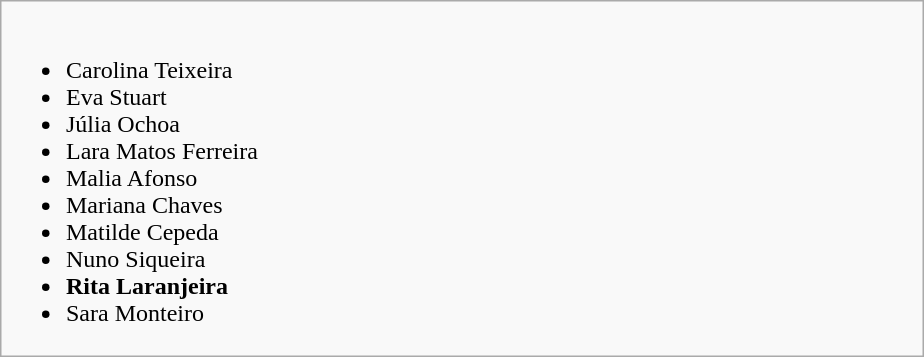<table class="wikitable collapsible" style="margin: 1em auto 1em auto">
<tr>
<td style="width:38em"><br><ul><li>Carolina Teixeira</li><li>Eva Stuart</li><li>Júlia Ochoa</li><li>Lara Matos Ferreira</li><li>Malia Afonso</li><li>Mariana Chaves</li><li>Matilde Cepeda</li><li>Nuno Siqueira</li><li><strong>Rita Laranjeira</strong></li><li>Sara Monteiro</li></ul></td>
</tr>
</table>
